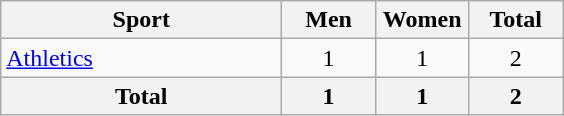<table class="wikitable sortable" style="text-align:center;">
<tr>
<th width=180>Sport</th>
<th width=55>Men</th>
<th width=55>Women</th>
<th width=55>Total</th>
</tr>
<tr>
<td align=left><a href='#'>Athletics</a></td>
<td>1</td>
<td>1</td>
<td>2</td>
</tr>
<tr>
<th>Total</th>
<th>1</th>
<th>1</th>
<th>2</th>
</tr>
</table>
